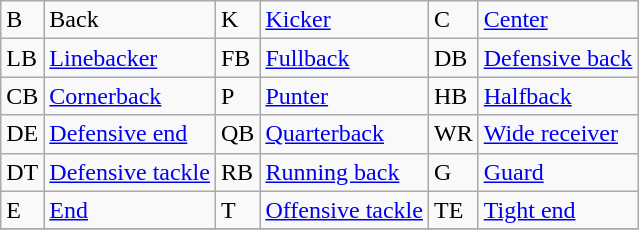<table class="wikitable">
<tr>
<td>B</td>
<td>Back</td>
<td>K</td>
<td><a href='#'>Kicker</a></td>
<td>C</td>
<td><a href='#'>Center</a></td>
</tr>
<tr>
<td>LB</td>
<td><a href='#'>Linebacker</a></td>
<td>FB</td>
<td><a href='#'>Fullback</a></td>
<td>DB</td>
<td><a href='#'>Defensive back</a></td>
</tr>
<tr>
<td>CB</td>
<td><a href='#'>Cornerback</a></td>
<td>P</td>
<td><a href='#'>Punter</a></td>
<td>HB</td>
<td><a href='#'>Halfback</a></td>
</tr>
<tr>
<td>DE</td>
<td><a href='#'>Defensive end</a></td>
<td>QB</td>
<td><a href='#'>Quarterback</a></td>
<td>WR</td>
<td><a href='#'>Wide receiver</a></td>
</tr>
<tr>
<td>DT</td>
<td><a href='#'>Defensive tackle</a></td>
<td>RB</td>
<td><a href='#'>Running back</a></td>
<td>G</td>
<td><a href='#'>Guard</a></td>
</tr>
<tr>
<td>E</td>
<td><a href='#'>End</a></td>
<td>T</td>
<td><a href='#'>Offensive tackle</a></td>
<td>TE</td>
<td><a href='#'>Tight end</a></td>
</tr>
<tr>
</tr>
</table>
